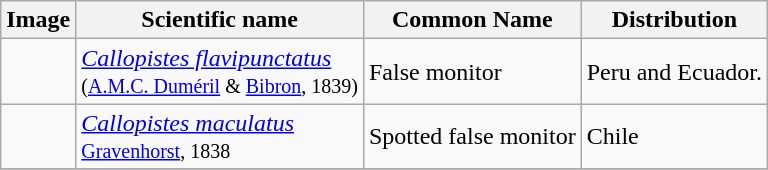<table class="wikitable">
<tr>
<th>Image</th>
<th>Scientific name</th>
<th>Common Name</th>
<th>Distribution</th>
</tr>
<tr>
<td></td>
<td><em><a href='#'>Callopistes flavipunctatus</a></em><br><small>(<a href='#'>A.M.C. Duméril</a> & <a href='#'>Bibron</a>, 1839)</small></td>
<td>False monitor</td>
<td>Peru and Ecuador.</td>
</tr>
<tr>
<td></td>
<td><em><a href='#'>Callopistes maculatus</a></em><br><small><a href='#'>Gravenhorst</a>, 1838</small></td>
<td>Spotted false monitor</td>
<td>Chile</td>
</tr>
<tr>
</tr>
</table>
